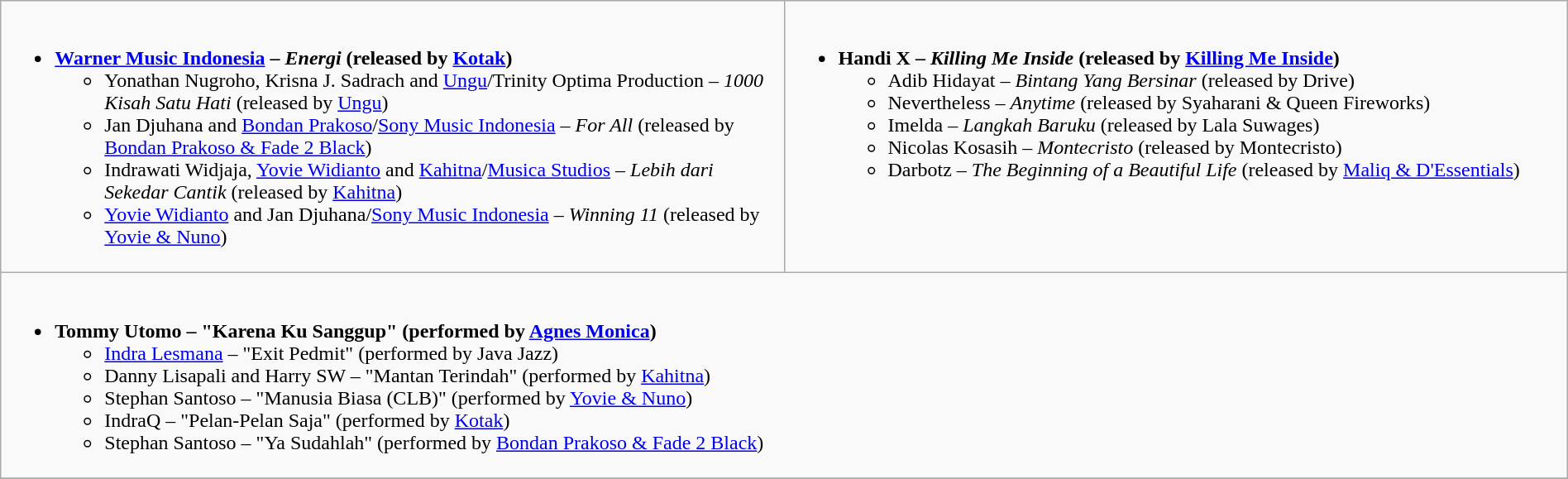<table class=wikitable style="width:100%;">
<tr>
<td valign="top" width="50%"><br><ul><li><strong><a href='#'>Warner Music Indonesia</a> – <em>Energi</em> (released by <a href='#'>Kotak</a>)</strong><ul><li>Yonathan Nugroho, Krisna J. Sadrach and <a href='#'>Ungu</a>/Trinity Optima Production – <em>1000 Kisah Satu Hati</em> (released by <a href='#'>Ungu</a>)</li><li>Jan Djuhana and <a href='#'>Bondan Prakoso</a>/<a href='#'>Sony Music Indonesia</a> – <em>For All</em> (released by <a href='#'>Bondan Prakoso & Fade 2 Black</a>)</li><li>Indrawati Widjaja, <a href='#'>Yovie Widianto</a> and <a href='#'>Kahitna</a>/<a href='#'>Musica Studios</a> – <em>Lebih dari Sekedar Cantik</em> (released by <a href='#'>Kahitna</a>)</li><li><a href='#'>Yovie Widianto</a> and Jan Djuhana/<a href='#'>Sony Music Indonesia</a> – <em>Winning 11</em> (released by <a href='#'>Yovie & Nuno</a>)</li></ul></li></ul></td>
<td valign="top" width="50%"><br><ul><li><strong>Handi X – <em>Killing Me Inside</em> (released by <a href='#'>Killing Me Inside</a>)</strong><ul><li>Adib Hidayat – <em>Bintang Yang Bersinar</em> (released by Drive)</li><li>Nevertheless – <em>Anytime</em> (released by Syaharani & Queen Fireworks)</li><li>Imelda – <em>Langkah Baruku</em> (released by Lala Suwages)</li><li>Nicolas Kosasih – <em>Montecristo</em> (released by Montecristo)</li><li>Darbotz – <em>The Beginning of a Beautiful Life</em> (released by <a href='#'>Maliq & D'Essentials</a>)</li></ul></li></ul></td>
</tr>
<tr>
<td valign="top" width="50%" colspan= "2"><br><ul><li><strong>Tommy Utomo – "Karena Ku Sanggup" (performed by <a href='#'>Agnes Monica</a>)</strong><ul><li><a href='#'>Indra Lesmana</a> – "Exit Pedmit" (performed by Java Jazz)</li><li>Danny Lisapali and Harry SW – "Mantan Terindah" (performed by <a href='#'>Kahitna</a>)</li><li>Stephan Santoso – "Manusia Biasa (CLB)" (performed by <a href='#'>Yovie & Nuno</a>)</li><li>IndraQ – "Pelan-Pelan Saja" (performed by <a href='#'>Kotak</a>)</li><li>Stephan Santoso – "Ya Sudahlah" (performed by <a href='#'>Bondan Prakoso & Fade 2 Black</a>)</li></ul></li></ul></td>
</tr>
<tr>
</tr>
</table>
